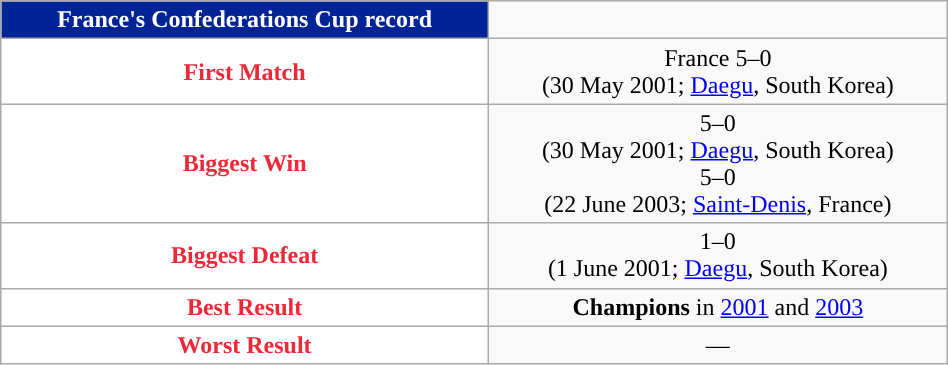<table class="wikitable collapsible collapsed" style="width:50%;text-align:center">
<tr>
<th style="background:#002395; color:white; "><strong>France's Confederations Cup record</strong></th>
</tr>
<tr>
<th style="background:white; color:#ED2939; ">First Match</th>
<td> France 5–0 <br> (30 May 2001; <a href='#'>Daegu</a>, South Korea)</td>
</tr>
<tr>
<th style="background:white; color:#ED2939; ">Biggest Win</th>
<td> 5–0 <br> (30 May 2001; <a href='#'>Daegu</a>, South Korea)<br> 5–0 <br> (22 June 2003; <a href='#'>Saint-Denis</a>, France)</td>
</tr>
<tr>
<th style="background:white; color:#ED2939; ">Biggest Defeat</th>
<td> 1–0 <br> (1 June 2001; <a href='#'>Daegu</a>, South Korea)</td>
</tr>
<tr>
<th style="background:white; color:#ED2939; ">Best Result</th>
<td><strong>Champions</strong> in <a href='#'>2001</a> and <a href='#'>2003</a></td>
</tr>
<tr>
<th style="background:white; color:#ED2939; ">Worst Result</th>
<td>—</td>
</tr>
</table>
